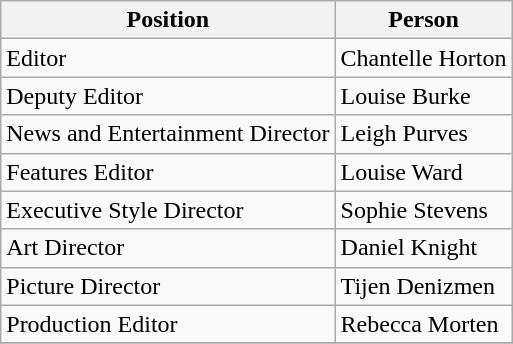<table class="wikitable" border="1">
<tr>
<th>Position</th>
<th>Person</th>
</tr>
<tr>
<td>Editor</td>
<td>Chantelle Horton</td>
</tr>
<tr>
<td>Deputy Editor</td>
<td>Louise Burke</td>
</tr>
<tr>
<td>News and Entertainment Director</td>
<td>Leigh Purves</td>
</tr>
<tr>
<td>Features Editor</td>
<td>Louise Ward</td>
</tr>
<tr>
<td>Executive Style Director</td>
<td>Sophie Stevens</td>
</tr>
<tr>
<td>Art Director</td>
<td>Daniel Knight</td>
</tr>
<tr>
<td>Picture Director</td>
<td>Tijen Denizmen</td>
</tr>
<tr>
<td>Production Editor</td>
<td>Rebecca Morten</td>
</tr>
<tr>
</tr>
</table>
